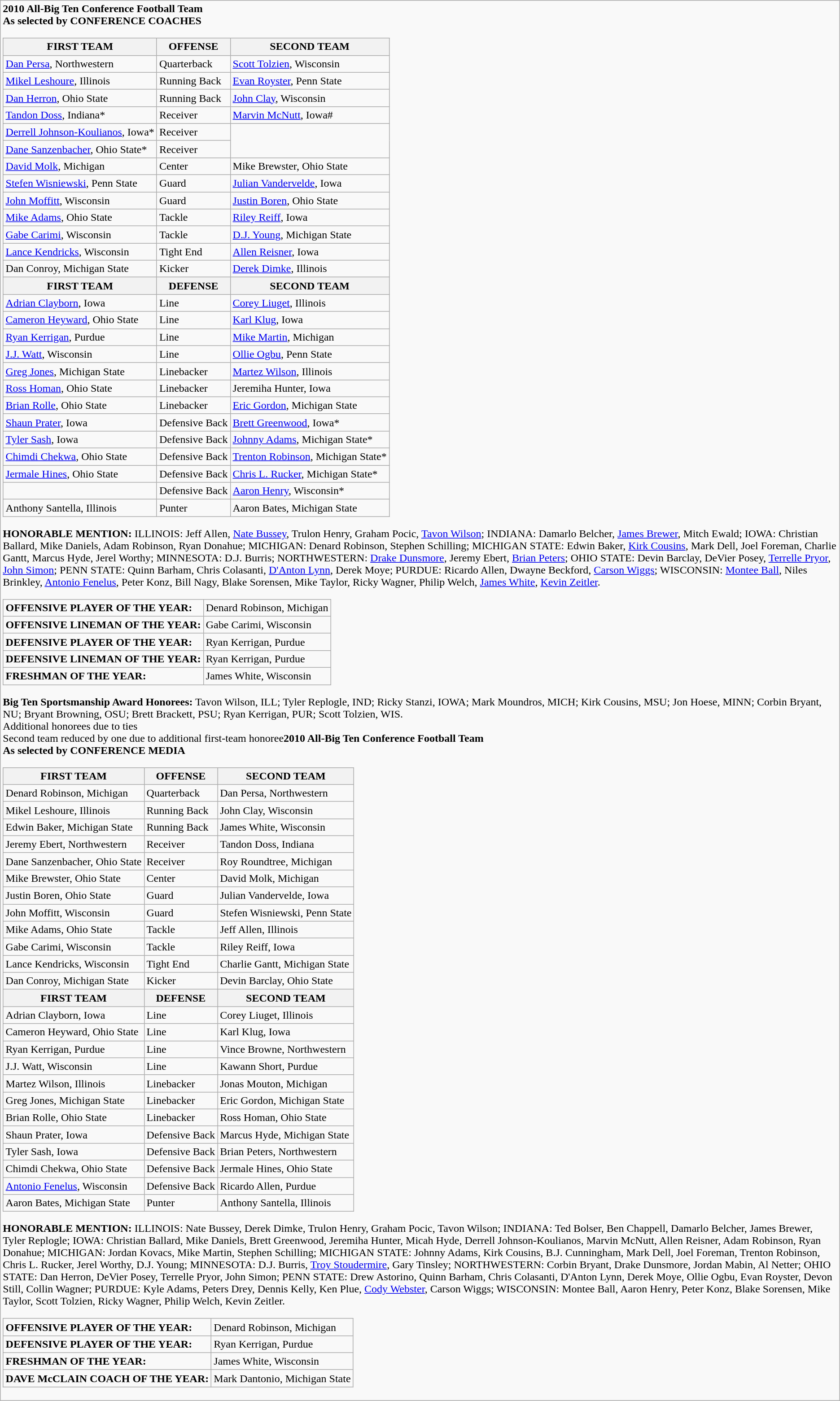<table class="wikitable">
<tr>
<td><strong>2010 All-Big Ten Conference Football Team</strong><br><strong>As selected by CONFERENCE COACHES</strong><table class="wikitable">
<tr>
<th>FIRST TEAM</th>
<th>OFFENSE</th>
<th>SECOND TEAM</th>
</tr>
<tr>
<td><a href='#'>Dan Persa</a>, Northwestern</td>
<td>Quarterback</td>
<td><a href='#'>Scott Tolzien</a>, Wisconsin</td>
</tr>
<tr>
<td><a href='#'>Mikel Leshoure</a>, Illinois</td>
<td>Running Back</td>
<td><a href='#'>Evan Royster</a>, Penn State</td>
</tr>
<tr>
<td><a href='#'>Dan Herron</a>, Ohio State</td>
<td>Running Back</td>
<td><a href='#'>John Clay</a>, Wisconsin</td>
</tr>
<tr>
<td><a href='#'>Tandon Doss</a>, Indiana*</td>
<td>Receiver</td>
<td><a href='#'>Marvin McNutt</a>, Iowa#</td>
</tr>
<tr>
<td><a href='#'>Derrell Johnson-Koulianos</a>, Iowa*</td>
<td>Receiver</td>
</tr>
<tr>
<td><a href='#'>Dane Sanzenbacher</a>, Ohio State*</td>
<td>Receiver</td>
</tr>
<tr>
<td><a href='#'>David Molk</a>, Michigan</td>
<td>Center</td>
<td>Mike Brewster, Ohio State</td>
</tr>
<tr>
<td><a href='#'>Stefen Wisniewski</a>, Penn State</td>
<td>Guard</td>
<td><a href='#'>Julian Vandervelde</a>, Iowa</td>
</tr>
<tr>
<td><a href='#'>John Moffitt</a>, Wisconsin</td>
<td>Guard</td>
<td><a href='#'>Justin Boren</a>, Ohio State</td>
</tr>
<tr>
<td><a href='#'>Mike Adams</a>, Ohio State</td>
<td>Tackle</td>
<td><a href='#'>Riley Reiff</a>, Iowa</td>
</tr>
<tr>
<td><a href='#'>Gabe Carimi</a>, Wisconsin</td>
<td>Tackle</td>
<td><a href='#'>D.J. Young</a>, Michigan State</td>
</tr>
<tr>
<td><a href='#'>Lance Kendricks</a>, Wisconsin</td>
<td>Tight End</td>
<td><a href='#'>Allen Reisner</a>, Iowa</td>
</tr>
<tr>
<td>Dan Conroy, Michigan State</td>
<td>Kicker</td>
<td><a href='#'>Derek Dimke</a>, Illinois</td>
</tr>
<tr>
<th>FIRST TEAM</th>
<th>DEFENSE</th>
<th>SECOND TEAM</th>
</tr>
<tr>
<td><a href='#'>Adrian Clayborn</a>, Iowa</td>
<td>Line</td>
<td><a href='#'>Corey Liuget</a>, Illinois</td>
</tr>
<tr>
<td><a href='#'>Cameron Heyward</a>, Ohio State</td>
<td>Line</td>
<td><a href='#'>Karl Klug</a>, Iowa</td>
</tr>
<tr>
<td><a href='#'>Ryan Kerrigan</a>, Purdue</td>
<td>Line</td>
<td><a href='#'>Mike Martin</a>, Michigan</td>
</tr>
<tr>
<td><a href='#'>J.J. Watt</a>, Wisconsin</td>
<td>Line</td>
<td><a href='#'>Ollie Ogbu</a>, Penn State</td>
</tr>
<tr>
<td><a href='#'>Greg Jones</a>, Michigan State</td>
<td>Linebacker</td>
<td><a href='#'>Martez Wilson</a>, Illinois</td>
</tr>
<tr>
<td><a href='#'>Ross Homan</a>, Ohio State</td>
<td>Linebacker</td>
<td>Jeremiha Hunter, Iowa</td>
</tr>
<tr>
<td><a href='#'>Brian Rolle</a>, Ohio State</td>
<td>Linebacker</td>
<td><a href='#'>Eric Gordon</a>, Michigan State</td>
</tr>
<tr>
<td><a href='#'>Shaun Prater</a>, Iowa</td>
<td>Defensive Back</td>
<td><a href='#'>Brett Greenwood</a>, Iowa*</td>
</tr>
<tr>
<td><a href='#'>Tyler Sash</a>, Iowa</td>
<td>Defensive Back</td>
<td><a href='#'>Johnny Adams</a>, Michigan State*</td>
</tr>
<tr>
<td><a href='#'>Chimdi Chekwa</a>, Ohio State</td>
<td>Defensive Back</td>
<td><a href='#'>Trenton Robinson</a>, Michigan State*</td>
</tr>
<tr>
<td><a href='#'>Jermale Hines</a>, Ohio State</td>
<td>Defensive Back</td>
<td><a href='#'>Chris L. Rucker</a>, Michigan State*</td>
</tr>
<tr>
<td></td>
<td>Defensive Back</td>
<td><a href='#'>Aaron Henry</a>, Wisconsin*</td>
</tr>
<tr>
<td>Anthony Santella, Illinois</td>
<td>Punter</td>
<td>Aaron Bates, Michigan State</td>
</tr>
</table>
<strong>HONORABLE MENTION:</strong> ILLINOIS: Jeff Allen, <a href='#'>Nate Bussey</a>, Trulon Henry, Graham Pocic, <a href='#'>Tavon Wilson</a>; INDIANA: Damarlo Belcher, <a href='#'>James Brewer</a>, Mitch Ewald; IOWA: Christian Ballard, Mike Daniels, Adam Robinson, Ryan Donahue; MICHIGAN: Denard Robinson, Stephen Schilling; MICHIGAN STATE: Edwin Baker, <a href='#'>Kirk Cousins</a>, Mark Dell, Joel Foreman, Charlie Gantt, Marcus Hyde, Jerel Worthy; MINNESOTA: D.J. Burris; NORTHWESTERN: <a href='#'>Drake Dunsmore</a>, Jeremy Ebert, <a href='#'>Brian Peters</a>; OHIO STATE: Devin Barclay, DeVier Posey, <a href='#'>Terrelle Pryor</a>, <a href='#'>John Simon</a>; PENN STATE: Quinn Barham, Chris Colasanti, <a href='#'>D'Anton Lynn</a>, Derek Moye; PURDUE: Ricardo Allen, Dwayne Beckford, <a href='#'>Carson Wiggs</a>; WISCONSIN: <a href='#'>Montee Ball</a>, Niles Brinkley, <a href='#'>Antonio Fenelus</a>, Peter Konz, Bill Nagy, Blake Sorensen, Mike Taylor, Ricky Wagner, Philip Welch, <a href='#'>James White</a>, <a href='#'>Kevin Zeitler</a>.<table class="wikitable">
<tr>
<td><strong>OFFENSIVE PLAYER OF THE YEAR:</strong></td>
<td>Denard Robinson, Michigan</td>
</tr>
<tr>
<td><strong>OFFENSIVE LINEMAN OF THE YEAR:</strong></td>
<td>Gabe Carimi, Wisconsin</td>
</tr>
<tr>
<td><strong>DEFENSIVE PLAYER OF THE YEAR:</strong></td>
<td>Ryan Kerrigan, Purdue</td>
</tr>
<tr>
<td><strong>DEFENSIVE LINEMAN OF THE YEAR:</strong></td>
<td>Ryan Kerrigan, Purdue</td>
</tr>
<tr>
<td><strong>FRESHMAN OF THE YEAR:</strong></td>
<td>James White, Wisconsin</td>
</tr>
</table>
<strong>Big Ten Sportsmanship Award Honorees:</strong> Tavon Wilson, ILL; Tyler Replogle, IND; Ricky Stanzi, IOWA; Mark Moundros, MICH; Kirk Cousins, MSU; Jon Hoese, MINN; Corbin Bryant, NU; Bryant Browning, OSU; Brett Brackett, PSU; Ryan Kerrigan, PUR; Scott Tolzien, WIS.<br> Additional honorees due to ties<br> Second team reduced by one due to additional first-team honoree<strong>2010 All-Big Ten Conference Football Team</strong><br><strong>As selected by CONFERENCE MEDIA</strong><table class="wikitable">
<tr>
<th>FIRST TEAM</th>
<th>OFFENSE</th>
<th>SECOND TEAM</th>
</tr>
<tr>
<td>Denard Robinson, Michigan</td>
<td>Quarterback</td>
<td>Dan Persa, Northwestern</td>
</tr>
<tr>
<td>Mikel Leshoure, Illinois</td>
<td>Running Back</td>
<td>John Clay, Wisconsin</td>
</tr>
<tr>
<td>Edwin Baker, Michigan State</td>
<td>Running Back</td>
<td>James White, Wisconsin</td>
</tr>
<tr>
<td>Jeremy Ebert, Northwestern</td>
<td>Receiver</td>
<td>Tandon Doss, Indiana</td>
</tr>
<tr>
<td>Dane Sanzenbacher, Ohio State</td>
<td>Receiver</td>
<td>Roy Roundtree, Michigan</td>
</tr>
<tr>
<td>Mike Brewster, Ohio State</td>
<td>Center</td>
<td>David Molk, Michigan</td>
</tr>
<tr>
<td>Justin Boren, Ohio State</td>
<td>Guard</td>
<td>Julian Vandervelde, Iowa</td>
</tr>
<tr>
<td>John Moffitt, Wisconsin</td>
<td>Guard</td>
<td>Stefen Wisniewski, Penn State</td>
</tr>
<tr>
<td>Mike Adams, Ohio State</td>
<td>Tackle</td>
<td>Jeff Allen, Illinois</td>
</tr>
<tr>
<td>Gabe Carimi, Wisconsin</td>
<td>Tackle</td>
<td>Riley Reiff, Iowa</td>
</tr>
<tr>
<td>Lance Kendricks, Wisconsin</td>
<td>Tight End</td>
<td>Charlie Gantt, Michigan State</td>
</tr>
<tr>
<td>Dan Conroy, Michigan State</td>
<td>Kicker</td>
<td>Devin Barclay, Ohio State</td>
</tr>
<tr>
<th>FIRST TEAM</th>
<th>DEFENSE</th>
<th>SECOND TEAM</th>
</tr>
<tr>
<td>Adrian Clayborn, Iowa</td>
<td>Line</td>
<td>Corey Liuget, Illinois</td>
</tr>
<tr>
<td>Cameron Heyward, Ohio State</td>
<td>Line</td>
<td>Karl Klug, Iowa</td>
</tr>
<tr>
<td>Ryan Kerrigan, Purdue</td>
<td>Line</td>
<td>Vince Browne, Northwestern</td>
</tr>
<tr>
<td>J.J. Watt, Wisconsin</td>
<td>Line</td>
<td>Kawann Short, Purdue</td>
</tr>
<tr>
<td>Martez Wilson, Illinois</td>
<td>Linebacker</td>
<td>Jonas Mouton, Michigan</td>
</tr>
<tr>
<td>Greg Jones, Michigan State</td>
<td>Linebacker</td>
<td>Eric Gordon, Michigan State</td>
</tr>
<tr>
<td>Brian Rolle, Ohio State</td>
<td>Linebacker</td>
<td>Ross Homan, Ohio State</td>
</tr>
<tr>
<td>Shaun Prater, Iowa</td>
<td>Defensive Back</td>
<td>Marcus Hyde, Michigan State</td>
</tr>
<tr>
<td>Tyler Sash, Iowa</td>
<td>Defensive Back</td>
<td>Brian Peters, Northwestern</td>
</tr>
<tr>
<td>Chimdi Chekwa, Ohio State</td>
<td>Defensive Back</td>
<td>Jermale Hines, Ohio State</td>
</tr>
<tr>
<td><a href='#'>Antonio Fenelus</a>, Wisconsin</td>
<td>Defensive Back</td>
<td>Ricardo Allen, Purdue</td>
</tr>
<tr>
<td>Aaron Bates, Michigan State</td>
<td>Punter</td>
<td>Anthony Santella, Illinois</td>
</tr>
</table>
<strong>HONORABLE MENTION:</strong> ILLINOIS: Nate Bussey, Derek Dimke, Trulon Henry, Graham Pocic, Tavon Wilson; INDIANA: Ted Bolser, Ben Chappell, Damarlo Belcher, James Brewer, Tyler Replogle; IOWA: Christian Ballard, Mike Daniels, Brett Greenwood, Jeremiha Hunter, Micah Hyde, Derrell Johnson-Koulianos, Marvin McNutt, Allen Reisner, Adam Robinson, Ryan Donahue; MICHIGAN: Jordan Kovacs, Mike Martin, Stephen Schilling; MICHIGAN STATE: Johnny Adams, Kirk Cousins, B.J. Cunningham, Mark Dell, Joel Foreman, Trenton Robinson, Chris L. Rucker, Jerel Worthy, D.J. Young; MINNESOTA: D.J. Burris, <a href='#'>Troy Stoudermire</a>, Gary Tinsley; NORTHWESTERN: Corbin Bryant, Drake Dunsmore, Jordan Mabin, Al Netter; OHIO STATE: Dan Herron, DeVier Posey, Terrelle Pryor, John Simon; PENN STATE: Drew Astorino, Quinn Barham, Chris Colasanti, D'Anton Lynn, Derek Moye, Ollie Ogbu, Evan Royster, Devon Still, Collin Wagner; PURDUE: Kyle Adams, Peters Drey, Dennis Kelly, Ken Plue, <a href='#'>Cody Webster</a>, Carson Wiggs; WISCONSIN: Montee Ball, Aaron Henry, Peter Konz, Blake Sorensen, Mike Taylor, Scott Tolzien, Ricky Wagner, Philip Welch, Kevin Zeitler.<table class="wikitable">
<tr>
<td><strong>OFFENSIVE PLAYER OF THE YEAR:</strong></td>
<td>Denard Robinson, Michigan</td>
</tr>
<tr>
<td><strong>DEFENSIVE PLAYER OF THE YEAR:</strong></td>
<td>Ryan Kerrigan, Purdue</td>
</tr>
<tr>
<td><strong>FRESHMAN OF THE YEAR:</strong></td>
<td>James White, Wisconsin</td>
</tr>
<tr>
<td><strong>DAVE McCLAIN COACH OF THE YEAR:</strong></td>
<td>Mark Dantonio, Michigan State</td>
</tr>
</table>
</td>
</tr>
</table>
